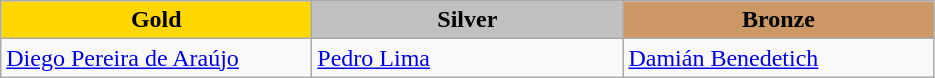<table class="wikitable" style="text-align:left">
<tr style="text-align:center;">
<td style="width:200px; background:gold;"><strong>Gold</strong></td>
<td style="width:200px; background:silver;"><strong>Silver</strong></td>
<td style="width:200px; background:#c96;"><strong>Bronze</strong></td>
</tr>
<tr>
<td><a href='#'>Diego Pereira de Araújo</a><br><em></em></td>
<td><a href='#'>Pedro Lima</a><br><em></em></td>
<td><a href='#'>Damián Benedetich</a><br><em></em></td>
</tr>
</table>
